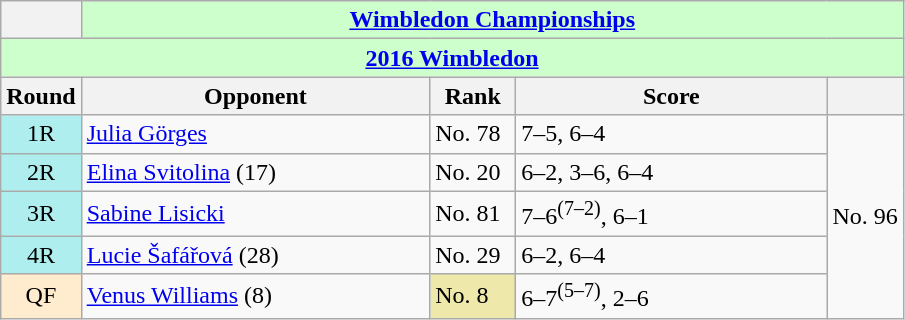<table class="wikitable collapsible collapsed">
<tr>
<th></th>
<th colspan=4 style="background:#cfc;"><a href='#'>Wimbledon Championships</a></th>
</tr>
<tr>
<th colspan=5 style="background:#cfc;"><a href='#'>2016 Wimbledon</a></th>
</tr>
<tr>
<th>Round</th>
<th width=225>Opponent</th>
<th width=50>Rank</th>
<th width=200>Score</th>
<th></th>
</tr>
<tr>
<td style="text-align:center; background:#afeeee;">1R</td>
<td> <a href='#'>Julia Görges</a></td>
<td>No. 78</td>
<td>7–5, 6–4</td>
<td rowspan=5>No. 96</td>
</tr>
<tr>
<td style="text-align:center; background:#afeeee;">2R</td>
<td> <a href='#'>Elina Svitolina</a> (17)</td>
<td>No. 20</td>
<td>6–2, 3–6, 6–4</td>
</tr>
<tr>
<td style="text-align:center; background:#afeeee;">3R</td>
<td> <a href='#'>Sabine Lisicki</a></td>
<td>No. 81</td>
<td>7–6<sup>(7–2)</sup>, 6–1</td>
</tr>
<tr>
<td style="text-align:center; background:#afeeee;">4R</td>
<td> <a href='#'>Lucie Šafářová</a> (28)</td>
<td>No. 29</td>
<td>6–2, 6–4</td>
</tr>
<tr>
<td style="text-align:center; background:#ffebcd;">QF</td>
<td> <a href='#'>Venus Williams</a> (8)</td>
<td bgcolor=EEE8AA>No. 8</td>
<td>6–7<sup>(5–7)</sup>, 2–6</td>
</tr>
</table>
